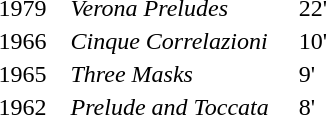<table>
<tr>
<td>1979   </td>
<td><em>Verona Preludes</em></td>
<td>22'</td>
</tr>
<tr>
<td>1966</td>
<td><em>Cinque Correlazioni</em></td>
<td>10'</td>
</tr>
<tr>
<td>1965</td>
<td><em>Three Masks</em></td>
<td>9'</td>
</tr>
<tr>
<td>1962</td>
<td><em>Prelude and Toccata</em>    </td>
<td>8'</td>
</tr>
</table>
